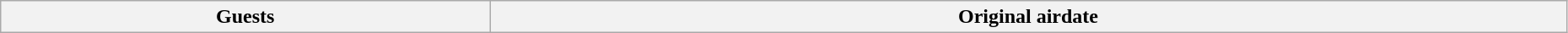<table class="wikitable plainrowheaders" style="width:98%;">
<tr>
<th>Guests</th>
<th>Original airdate<br>







</th>
</tr>
</table>
